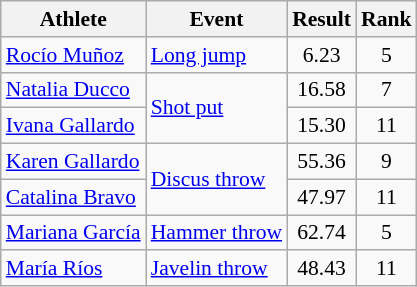<table class=wikitable style=font-size:90%;text-align:center>
<tr>
<th>Athlete</th>
<th>Event</th>
<th>Result</th>
<th>Rank</th>
</tr>
<tr style="text-align:center">
<td style="text-align:left"><a href='#'>Rocío Muñoz</a></td>
<td style="text-align:left" rowspan=1><a href='#'>Long jump</a></td>
<td>6.23</td>
<td>5</td>
</tr>
<tr style="text-align:center">
<td style="text-align:left"><a href='#'>Natalia Ducco</a></td>
<td style="text-align:left" rowspan=2><a href='#'>Shot put</a></td>
<td>16.58</td>
<td>7</td>
</tr>
<tr>
<td style="text-align:left"><a href='#'>Ivana Gallardo</a></td>
<td>15.30</td>
<td>11</td>
</tr>
<tr style="text-align:center">
<td style="text-align:left"><a href='#'>Karen Gallardo</a></td>
<td style="text-align:left" rowspan=2><a href='#'>Discus throw</a></td>
<td>55.36</td>
<td>9</td>
</tr>
<tr>
<td style="text-align:left"><a href='#'>Catalina Bravo</a></td>
<td>47.97</td>
<td>11</td>
</tr>
<tr style="text-align:center">
<td style="text-align:left"><a href='#'>Mariana García</a></td>
<td style="text-align:left" rowspan=1><a href='#'>Hammer throw</a></td>
<td>62.74</td>
<td>5</td>
</tr>
<tr style="text-align:center">
<td style="text-align:left"><a href='#'>María Ríos</a></td>
<td style="text-align:left"><a href='#'>Javelin throw</a></td>
<td>48.43</td>
<td>11</td>
</tr>
</table>
